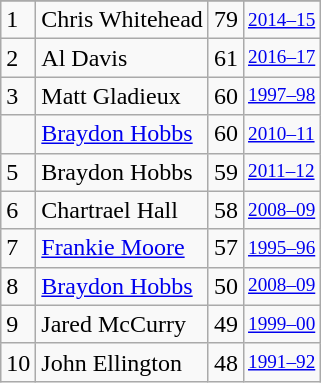<table class="wikitable">
<tr>
</tr>
<tr>
<td>1</td>
<td>Chris Whitehead</td>
<td>79</td>
<td style="font-size:80%;"><a href='#'>2014–15</a></td>
</tr>
<tr>
<td>2</td>
<td>Al Davis</td>
<td>61</td>
<td style="font-size:80%;"><a href='#'>2016–17</a></td>
</tr>
<tr>
<td>3</td>
<td>Matt Gladieux</td>
<td>60</td>
<td style="font-size:80%;"><a href='#'>1997–98</a></td>
</tr>
<tr>
<td></td>
<td><a href='#'>Braydon Hobbs</a></td>
<td>60</td>
<td style="font-size:80%;"><a href='#'>2010–11</a></td>
</tr>
<tr>
<td>5</td>
<td>Braydon Hobbs</td>
<td>59</td>
<td style="font-size:80%;"><a href='#'>2011–12</a></td>
</tr>
<tr>
<td>6</td>
<td>Chartrael Hall</td>
<td>58</td>
<td style="font-size:80%;"><a href='#'>2008–09</a></td>
</tr>
<tr>
<td>7</td>
<td><a href='#'>Frankie Moore</a></td>
<td>57</td>
<td style="font-size:80%;"><a href='#'>1995–96</a></td>
</tr>
<tr>
<td>8</td>
<td><a href='#'>Braydon Hobbs</a></td>
<td>50</td>
<td style="font-size:80%;"><a href='#'>2008–09</a></td>
</tr>
<tr>
<td>9</td>
<td>Jared McCurry</td>
<td>49</td>
<td style="font-size:80%;"><a href='#'>1999–00</a></td>
</tr>
<tr>
<td>10</td>
<td>John Ellington</td>
<td>48</td>
<td style="font-size:80%;"><a href='#'>1991–92</a></td>
</tr>
</table>
